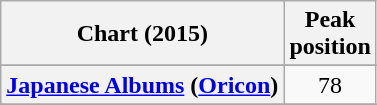<table class="wikitable sortable plainrowheaders" style="text-align:center">
<tr>
<th scope="col">Chart (2015)</th>
<th scope="col">Peak<br>position</th>
</tr>
<tr>
</tr>
<tr>
</tr>
<tr>
</tr>
<tr>
</tr>
<tr>
<th scope="row"><a href='#'>Japanese Albums</a> (<a href='#'>Oricon</a>)</th>
<td>78</td>
</tr>
<tr>
</tr>
<tr>
</tr>
<tr>
</tr>
</table>
